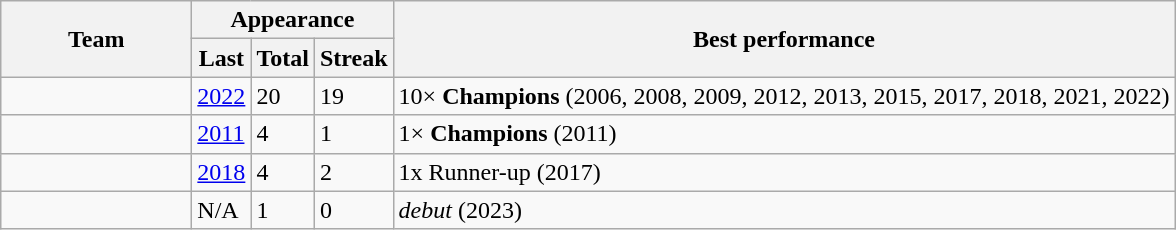<table class="wikitable">
<tr>
<th width=120 rowspan=2>Team</th>
<th colspan=3>Appearance</th>
<th rowspan=2>Best performance</th>
</tr>
<tr>
<th>Last</th>
<th>Total</th>
<th>Streak</th>
</tr>
<tr>
<td align=left></td>
<td><a href='#'>2022</a></td>
<td>20</td>
<td>19</td>
<td align=left>10× <strong>Champions</strong> (2006, 2008, 2009, 2012, 2013, 2015, 2017, 2018, 2021, 2022)</td>
</tr>
<tr>
<td align="left"></td>
<td><a href='#'>2011</a></td>
<td>4</td>
<td>1</td>
<td align="left">1× <strong>Champions</strong> (2011)</td>
</tr>
<tr>
<td align="left"></td>
<td><a href='#'>2018</a></td>
<td>4</td>
<td>2</td>
<td align="left">1x Runner-up (2017)</td>
</tr>
<tr>
<td align="left"></td>
<td>N/A</td>
<td>1</td>
<td>0</td>
<td align="left"><em>debut</em> (2023)</td>
</tr>
</table>
